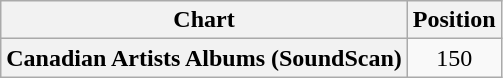<table class="wikitable plainrowheaders" style="text-align:center">
<tr>
<th scope="col">Chart</th>
<th scope="col">Position</th>
</tr>
<tr>
<th scope="row">Canadian Artists Albums (SoundScan)</th>
<td>150</td>
</tr>
</table>
